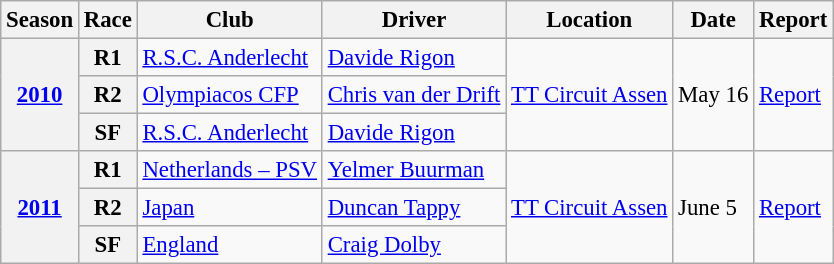<table class="wikitable" style="font-size: 95%;">
<tr>
<th>Season</th>
<th>Race</th>
<th>Club</th>
<th>Driver</th>
<th>Location</th>
<th>Date</th>
<th>Report</th>
</tr>
<tr>
<th rowspan=3><a href='#'>2010</a></th>
<th>R1</th>
<td> <a href='#'>R.S.C. Anderlecht</a></td>
<td> <a href='#'>Davide Rigon</a></td>
<td rowspan=3><a href='#'>TT Circuit Assen</a></td>
<td rowspan=3>May 16</td>
<td rowspan=3><a href='#'>Report</a></td>
</tr>
<tr>
<th>R2</th>
<td> <a href='#'>Olympiacos CFP</a></td>
<td> <a href='#'>Chris van der Drift</a></td>
</tr>
<tr>
<th>SF</th>
<td> <a href='#'>R.S.C. Anderlecht</a></td>
<td> <a href='#'>Davide Rigon</a></td>
</tr>
<tr>
<th rowspan=3><a href='#'>2011</a></th>
<th>R1</th>
<td> <a href='#'>Netherlands – PSV</a></td>
<td> <a href='#'>Yelmer Buurman</a></td>
<td rowspan=3><a href='#'>TT Circuit Assen</a></td>
<td rowspan=3>June 5</td>
<td rowspan=3><a href='#'>Report</a></td>
</tr>
<tr>
<th>R2</th>
<td> <a href='#'>Japan</a></td>
<td> <a href='#'>Duncan Tappy</a></td>
</tr>
<tr>
<th>SF</th>
<td> <a href='#'>England</a></td>
<td> <a href='#'>Craig Dolby</a></td>
</tr>
</table>
